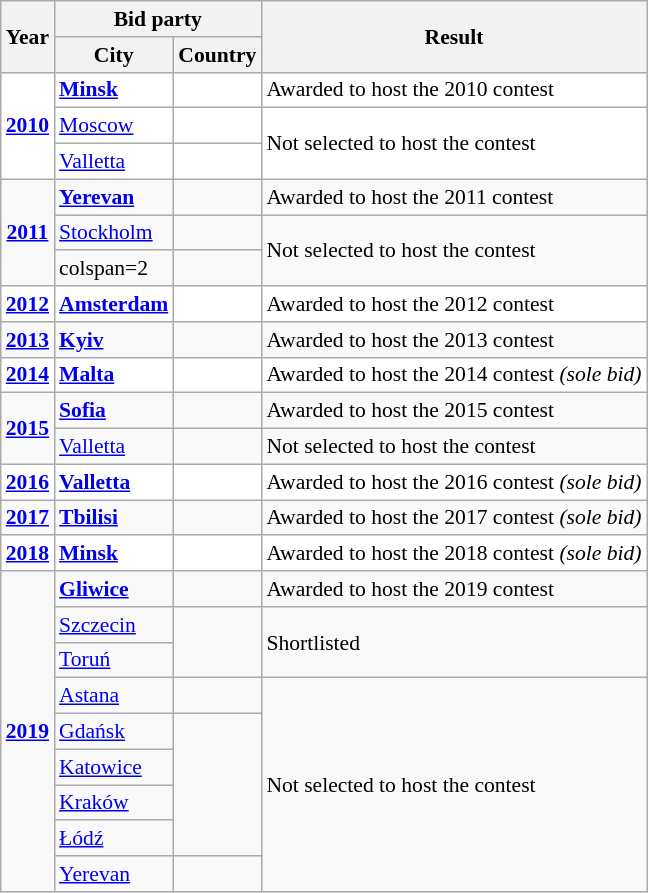<table class="wikitable collapsible" style="font-size:90%">
<tr>
<th rowspan=2>Year</th>
<th colspan=2>Bid party</th>
<th rowspan=2>Result</th>
</tr>
<tr>
<th>City</th>
<th>Country</th>
</tr>
<tr bgcolor=white>
<td rowspan=3 align=center><strong><a href='#'>2010</a></strong></td>
<td><strong><a href='#'>Minsk</a></strong></td>
<td><strong></strong></td>
<td>Awarded to host the 2010 contest</td>
</tr>
<tr bgcolor=white>
<td><a href='#'>Moscow</a></td>
<td></td>
<td rowspan=2>Not selected to host the contest</td>
</tr>
<tr bgcolor=white>
<td><a href='#'>Valletta</a></td>
<td></td>
</tr>
<tr>
<td rowspan=3 align=center><strong><a href='#'>2011</a></strong></td>
<td><strong><a href='#'>Yerevan</a></strong></td>
<td><strong></strong></td>
<td>Awarded to host the 2011 contest</td>
</tr>
<tr>
<td><a href='#'>Stockholm</a></td>
<td></td>
<td rowspan=2>Not selected to host the contest</td>
</tr>
<tr>
<td>colspan=2 </td>
</tr>
<tr bgcolor=white>
<td align=center><strong><a href='#'>2012</a></strong></td>
<td><strong><a href='#'>Amsterdam</a></strong></td>
<td><strong></strong></td>
<td>Awarded to host the 2012 contest</td>
</tr>
<tr>
<td align=center><strong><a href='#'>2013</a></strong></td>
<td><strong><a href='#'>Kyiv</a></strong></td>
<td><strong></strong></td>
<td>Awarded to host the 2013 contest</td>
</tr>
<tr bgcolor=white>
<td align=center><strong><a href='#'>2014</a></strong></td>
<td><strong><a href='#'>Malta</a></strong></td>
<td><strong></strong></td>
<td>Awarded to host the 2014 contest <em>(sole bid)</em></td>
</tr>
<tr>
<td rowspan=2 align=center><strong><a href='#'>2015</a></strong></td>
<td><strong><a href='#'>Sofia</a></strong></td>
<td><strong></strong></td>
<td>Awarded to host the 2015 contest</td>
</tr>
<tr>
<td><a href='#'>Valletta</a></td>
<td></td>
<td>Not selected to host the contest</td>
</tr>
<tr bgcolor=white>
<td align=center><strong><a href='#'>2016</a></strong></td>
<td><strong><a href='#'>Valletta</a></strong></td>
<td><strong></strong></td>
<td>Awarded to host the 2016 contest <em>(sole bid)</em></td>
</tr>
<tr>
<td align=center><strong><a href='#'>2017</a></strong></td>
<td><strong><a href='#'>Tbilisi</a></strong></td>
<td><strong></strong></td>
<td>Awarded to host the 2017 contest <em>(sole bid)</em></td>
</tr>
<tr bgcolor=white>
<td align=center><strong><a href='#'>2018</a></strong></td>
<td><strong><a href='#'>Minsk</a></strong></td>
<td><strong></strong></td>
<td>Awarded to host the 2018 contest <em>(sole bid)</em></td>
</tr>
<tr>
<td rowspan=9 align=center><strong><a href='#'>2019</a></strong></td>
<td><strong><a href='#'>Gliwice</a></strong></td>
<td><strong></strong></td>
<td>Awarded to host the 2019 contest</td>
</tr>
<tr>
<td><a href='#'>Szczecin</a></td>
<td rowspan=2></td>
<td rowspan=2>Shortlisted</td>
</tr>
<tr>
<td><a href='#'>Toruń</a></td>
</tr>
<tr>
<td><a href='#'>Astana</a></td>
<td></td>
<td rowspan=6>Not selected to host the contest</td>
</tr>
<tr>
<td><a href='#'>Gdańsk</a></td>
<td rowspan=4></td>
</tr>
<tr>
<td><a href='#'>Katowice</a></td>
</tr>
<tr>
<td><a href='#'>Kraków</a></td>
</tr>
<tr>
<td><a href='#'>Łódź</a></td>
</tr>
<tr>
<td><a href='#'>Yerevan</a></td>
<td></td>
</tr>
</table>
